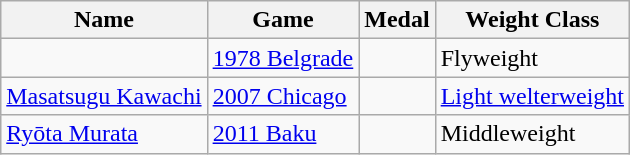<table class="wikitable">
<tr>
<th>Name</th>
<th>Game</th>
<th>Medal</th>
<th>Weight Class</th>
</tr>
<tr>
<td></td>
<td><a href='#'>1978 Belgrade</a></td>
<td></td>
<td>Flyweight</td>
</tr>
<tr>
<td><a href='#'>Masatsugu Kawachi</a></td>
<td><a href='#'>2007 Chicago</a></td>
<td></td>
<td><a href='#'>Light welterweight</a></td>
</tr>
<tr>
<td><a href='#'>Ryōta Murata</a></td>
<td><a href='#'>2011 Baku</a></td>
<td></td>
<td>Middleweight</td>
</tr>
</table>
